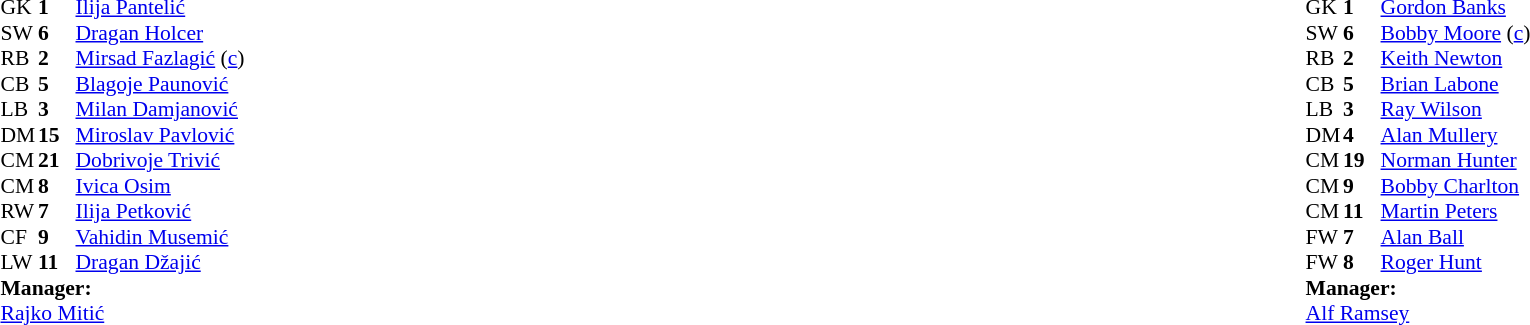<table style="width:100%;">
<tr>
<td style="vertical-align:top; width:40%;"><br><table style="font-size:90%" cellspacing="0" cellpadding="0">
<tr>
<th width="25"></th>
<th width="25"></th>
</tr>
<tr>
<td>GK</td>
<td><strong>1</strong></td>
<td><a href='#'>Ilija Pantelić</a></td>
</tr>
<tr>
<td>SW</td>
<td><strong>6</strong></td>
<td><a href='#'>Dragan Holcer</a></td>
</tr>
<tr>
<td>RB</td>
<td><strong>2</strong></td>
<td><a href='#'>Mirsad Fazlagić</a> (<a href='#'>c</a>)</td>
</tr>
<tr>
<td>CB</td>
<td><strong>5</strong></td>
<td><a href='#'>Blagoje Paunović</a></td>
</tr>
<tr>
<td>LB</td>
<td><strong>3</strong></td>
<td><a href='#'>Milan Damjanović</a></td>
</tr>
<tr>
<td>DM</td>
<td><strong>15</strong></td>
<td><a href='#'>Miroslav Pavlović</a></td>
</tr>
<tr>
<td>CM</td>
<td><strong>21</strong></td>
<td><a href='#'>Dobrivoje Trivić</a></td>
</tr>
<tr>
<td>CM</td>
<td><strong>8</strong></td>
<td><a href='#'>Ivica Osim</a></td>
</tr>
<tr>
<td>RW</td>
<td><strong>7</strong></td>
<td><a href='#'>Ilija Petković</a></td>
</tr>
<tr>
<td>CF</td>
<td><strong>9</strong></td>
<td><a href='#'>Vahidin Musemić</a></td>
</tr>
<tr>
<td>LW</td>
<td><strong>11</strong></td>
<td><a href='#'>Dragan Džajić</a></td>
</tr>
<tr>
<td colspan=3><strong>Manager:</strong></td>
</tr>
<tr>
<td colspan=3><a href='#'>Rajko Mitić</a></td>
</tr>
</table>
</td>
<td valign="top"></td>
<td style="vertical-align:top; width:50%;"><br><table style="font-size:90%; margin:auto;" cellspacing="0" cellpadding="0">
<tr>
<th width=25></th>
<th width=25></th>
</tr>
<tr>
<td>GK</td>
<td><strong>1</strong></td>
<td><a href='#'>Gordon Banks</a></td>
</tr>
<tr>
<td>SW</td>
<td><strong>6</strong></td>
<td><a href='#'>Bobby Moore</a> (<a href='#'>c</a>)</td>
</tr>
<tr>
<td>RB</td>
<td><strong>2</strong></td>
<td><a href='#'>Keith Newton</a></td>
</tr>
<tr>
<td>CB</td>
<td><strong>5</strong></td>
<td><a href='#'>Brian Labone</a></td>
</tr>
<tr>
<td>LB</td>
<td><strong>3</strong></td>
<td><a href='#'>Ray Wilson</a></td>
</tr>
<tr>
<td>DM</td>
<td><strong>4</strong></td>
<td><a href='#'>Alan Mullery</a></td>
<td></td>
</tr>
<tr>
<td>CM</td>
<td><strong>19</strong></td>
<td><a href='#'>Norman Hunter</a></td>
</tr>
<tr>
<td>CM</td>
<td><strong>9</strong></td>
<td><a href='#'>Bobby Charlton</a></td>
</tr>
<tr>
<td>CM</td>
<td><strong>11</strong></td>
<td><a href='#'>Martin Peters</a></td>
</tr>
<tr>
<td>FW</td>
<td><strong>7</strong></td>
<td><a href='#'>Alan Ball</a></td>
</tr>
<tr>
<td>FW</td>
<td><strong>8</strong></td>
<td><a href='#'>Roger Hunt</a></td>
</tr>
<tr>
<td colspan=3><strong>Manager:</strong></td>
</tr>
<tr>
<td colspan=3><a href='#'>Alf Ramsey</a></td>
</tr>
</table>
</td>
</tr>
</table>
